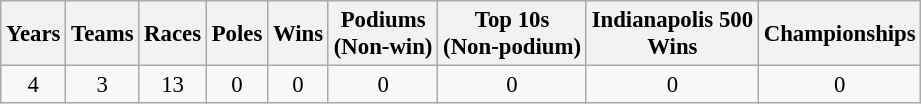<table class="wikitable" style="text-align:center; font-size:95%">
<tr>
<th>Years</th>
<th>Teams</th>
<th>Races</th>
<th>Poles</th>
<th>Wins</th>
<th>Podiums<br>(Non-win)</th>
<th>Top 10s<br>(Non-podium)</th>
<th>Indianapolis 500<br>Wins</th>
<th>Championships</th>
</tr>
<tr>
<td>4</td>
<td>3</td>
<td>13</td>
<td>0</td>
<td>0</td>
<td>0</td>
<td>0</td>
<td>0</td>
<td>0</td>
</tr>
</table>
